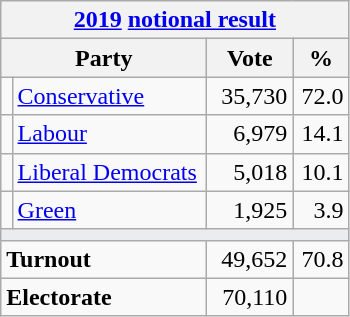<table class="wikitable">
<tr>
<th colspan="4"><a href='#'>2019</a> <a href='#'>notional result</a></th>
</tr>
<tr>
<th bgcolor="#DDDDFF" width="130px" colspan="2">Party</th>
<th bgcolor="#DDDDFF" width="50px">Vote</th>
<th bgcolor="#DDDDFF" width="30px">%</th>
</tr>
<tr>
<td></td>
<td><a href='#'>Conservative</a></td>
<td align=right>35,730</td>
<td align=right>72.0</td>
</tr>
<tr>
<td></td>
<td><a href='#'>Labour</a></td>
<td align=right>6,979</td>
<td align=right>14.1</td>
</tr>
<tr>
<td></td>
<td><a href='#'>Liberal Democrats</a></td>
<td align=right>5,018</td>
<td align=right>10.1</td>
</tr>
<tr>
<td></td>
<td><a href='#'>Green</a></td>
<td align=right>1,925</td>
<td align=right>3.9</td>
</tr>
<tr>
<td colspan="4" bgcolor="#EAECF0"></td>
</tr>
<tr>
<td colspan="2"><strong>Turnout</strong></td>
<td align=right>49,652</td>
<td align=right>70.8</td>
</tr>
<tr>
<td colspan="2"><strong>Electorate</strong></td>
<td align=right>70,110</td>
</tr>
</table>
